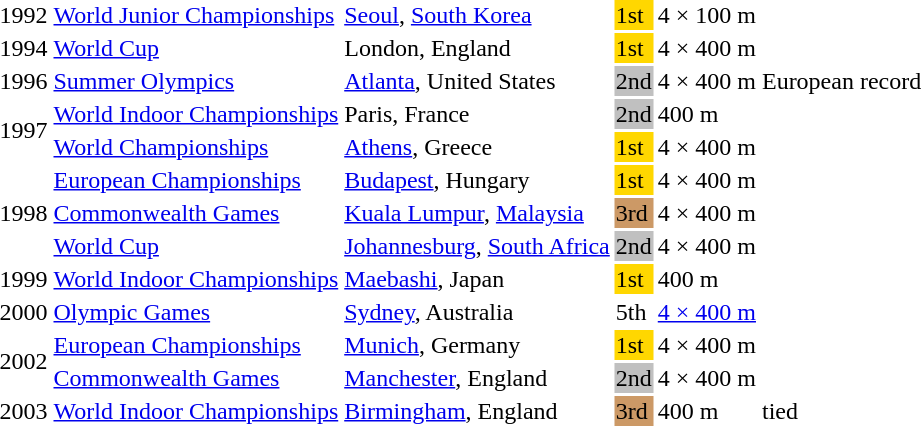<table>
<tr>
<td>1992</td>
<td><a href='#'>World Junior Championships</a></td>
<td><a href='#'>Seoul</a>, <a href='#'>South Korea</a></td>
<td bgcolor="gold">1st</td>
<td>4 × 100 m</td>
<td></td>
</tr>
<tr>
<td>1994</td>
<td><a href='#'>World Cup</a></td>
<td>London, England</td>
<td bgcolor="gold">1st</td>
<td>4 × 400 m</td>
<td></td>
</tr>
<tr>
<td>1996</td>
<td><a href='#'>Summer Olympics</a></td>
<td><a href='#'>Atlanta</a>, United States</td>
<td bgcolor="silver">2nd</td>
<td>4 × 400 m</td>
<td>European record</td>
</tr>
<tr>
<td rowspan=2>1997</td>
<td><a href='#'>World Indoor Championships</a></td>
<td>Paris, France</td>
<td bgcolor="silver">2nd</td>
<td>400 m</td>
<td></td>
</tr>
<tr>
<td><a href='#'>World Championships</a></td>
<td><a href='#'>Athens</a>, Greece</td>
<td bgcolor="Gold">1st</td>
<td>4 × 400 m</td>
<td></td>
</tr>
<tr>
<td rowspan=3>1998</td>
<td><a href='#'>European Championships</a></td>
<td><a href='#'>Budapest</a>, Hungary</td>
<td bgcolor="gold">1st</td>
<td>4 × 400 m</td>
<td></td>
</tr>
<tr>
<td><a href='#'>Commonwealth Games</a></td>
<td><a href='#'>Kuala Lumpur</a>, <a href='#'>Malaysia</a></td>
<td bgcolor=CC9966>3rd</td>
<td>4 × 400 m</td>
<td></td>
</tr>
<tr>
<td><a href='#'>World Cup</a></td>
<td><a href='#'>Johannesburg</a>, <a href='#'>South Africa</a></td>
<td bgcolor="silver">2nd</td>
<td>4 × 400 m</td>
<td></td>
</tr>
<tr>
<td>1999</td>
<td><a href='#'>World Indoor Championships</a></td>
<td><a href='#'>Maebashi</a>, Japan</td>
<td bgcolor="gold">1st</td>
<td>400 m</td>
<td></td>
</tr>
<tr>
<td>2000</td>
<td><a href='#'>Olympic Games</a></td>
<td><a href='#'>Sydney</a>, Australia</td>
<td>5th</td>
<td><a href='#'>4 × 400 m</a></td>
<td></td>
</tr>
<tr>
<td rowspan=2>2002</td>
<td><a href='#'>European Championships</a></td>
<td><a href='#'>Munich</a>, Germany</td>
<td bgcolor="gold">1st</td>
<td>4 × 400 m</td>
<td></td>
</tr>
<tr>
<td><a href='#'>Commonwealth Games</a></td>
<td><a href='#'>Manchester</a>, England</td>
<td bgcolor="silver">2nd</td>
<td>4 × 400 m</td>
<td></td>
</tr>
<tr>
<td>2003</td>
<td><a href='#'>World Indoor Championships</a></td>
<td><a href='#'>Birmingham</a>, England</td>
<td bgcolor=CC9966>3rd</td>
<td>400 m</td>
<td>tied</td>
</tr>
</table>
